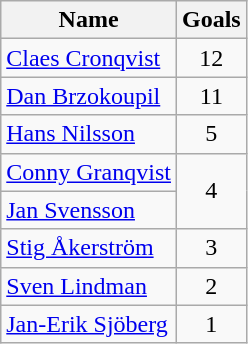<table class="wikitable">
<tr>
<th>Name</th>
<th>Goals</th>
</tr>
<tr>
<td> <a href='#'>Claes Cronqvist</a></td>
<td style="text-align:center;">12</td>
</tr>
<tr>
<td> <a href='#'>Dan Brzokoupil</a></td>
<td style="text-align:center;">11</td>
</tr>
<tr>
<td> <a href='#'>Hans Nilsson</a></td>
<td style="text-align:center;">5</td>
</tr>
<tr>
<td> <a href='#'>Conny Granqvist</a></td>
<td rowspan="2" style="text-align:center;">4</td>
</tr>
<tr>
<td> <a href='#'>Jan Svensson</a></td>
</tr>
<tr>
<td> <a href='#'>Stig Åkerström</a></td>
<td style="text-align:center;">3</td>
</tr>
<tr>
<td> <a href='#'>Sven Lindman</a></td>
<td style="text-align:center;">2</td>
</tr>
<tr>
<td> <a href='#'>Jan-Erik Sjöberg</a></td>
<td style="text-align:center;">1</td>
</tr>
</table>
